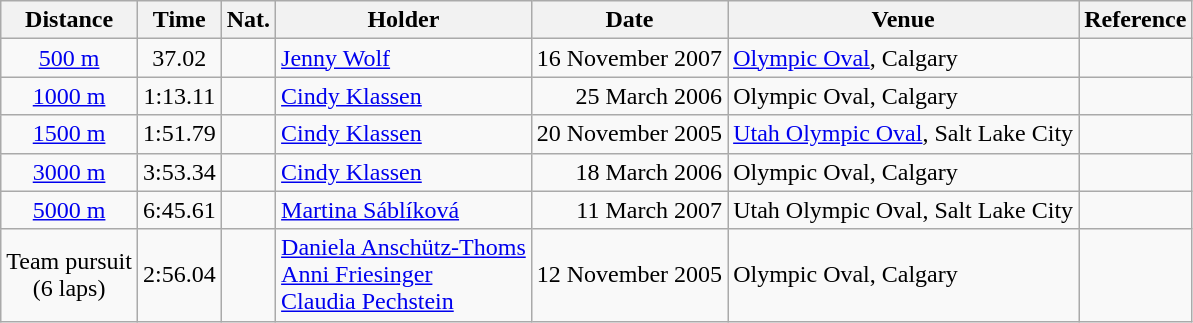<table class="wikitable" border="1" style="text-align:center">
<tr>
<th>Distance</th>
<th>Time</th>
<th>Nat.</th>
<th>Holder</th>
<th>Date</th>
<th>Venue</th>
<th>Reference</th>
</tr>
<tr>
<td><a href='#'>500 m</a></td>
<td>37.02</td>
<td></td>
<td align=left><a href='#'>Jenny Wolf</a></td>
<td align=right>16 November 2007</td>
<td align=left><a href='#'>Olympic Oval</a>, Calgary</td>
<td></td>
</tr>
<tr>
<td><a href='#'>1000 m</a></td>
<td>1:13.11</td>
<td></td>
<td align=left><a href='#'>Cindy Klassen</a></td>
<td align=right>25 March 2006</td>
<td align=left>Olympic Oval, Calgary</td>
<td></td>
</tr>
<tr>
<td><a href='#'>1500 m</a></td>
<td>1:51.79</td>
<td></td>
<td align=left><a href='#'>Cindy Klassen</a></td>
<td align=right>20 November 2005</td>
<td align=left><a href='#'>Utah Olympic Oval</a>, Salt Lake City</td>
<td></td>
</tr>
<tr>
<td><a href='#'>3000 m</a></td>
<td>3:53.34</td>
<td></td>
<td align=left><a href='#'>Cindy Klassen</a></td>
<td align=right>18 March 2006</td>
<td align=left>Olympic Oval, Calgary</td>
<td></td>
</tr>
<tr>
<td><a href='#'>5000 m</a></td>
<td>6:45.61</td>
<td></td>
<td align=left><a href='#'>Martina Sáblíková</a></td>
<td align=right>11 March 2007</td>
<td align=left>Utah Olympic Oval, Salt Lake City</td>
<td></td>
</tr>
<tr>
<td>Team pursuit <br> (6 laps)</td>
<td>2:56.04</td>
<td></td>
<td align=left><a href='#'>Daniela Anschütz-Thoms</a> <br> <a href='#'>Anni Friesinger</a> <br> <a href='#'>Claudia Pechstein</a></td>
<td align=right>12 November 2005</td>
<td align=left>Olympic Oval, Calgary</td>
<td></td>
</tr>
</table>
